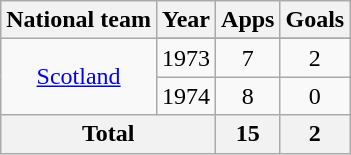<table class="wikitable" style="text-align: center;">
<tr>
<th>National team</th>
<th>Year</th>
<th>Apps</th>
<th>Goals</th>
</tr>
<tr>
<td rowspan=3><a href='#'>Scotland</a></td>
</tr>
<tr>
<td>1973</td>
<td>7</td>
<td>2</td>
</tr>
<tr>
<td>1974</td>
<td>8</td>
<td>0</td>
</tr>
<tr>
<th colspan=2>Total</th>
<th>15</th>
<th>2</th>
</tr>
</table>
